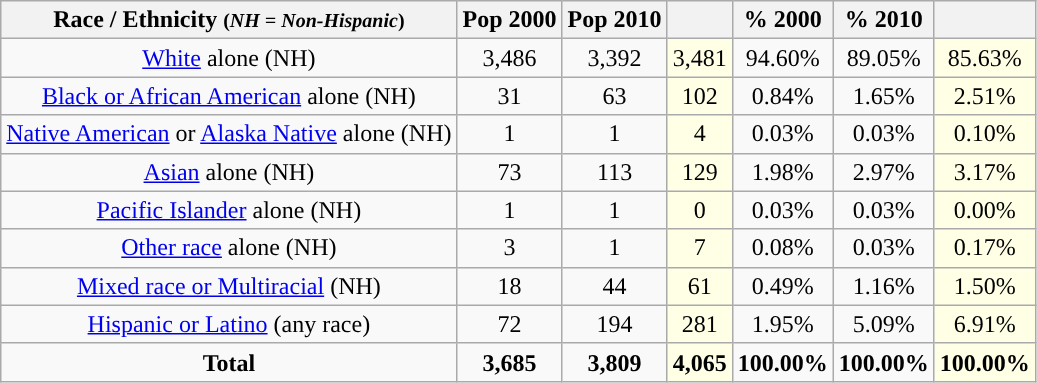<table class="wikitable" style="text-align:center;">
<tr>
<th>Race / Ethnicity <small>(<em>NH = Non-Hispanic</em>)</small></th>
<th>Pop 2000</th>
<th>Pop 2010</th>
<th></th>
<th>% 2000</th>
<th>% 2010</th>
<th></th>
</tr>
<tr>
<td><a href='#'>White</a> alone (NH)</td>
<td>3,486</td>
<td>3,392</td>
<td style='background: #ffffe6;'>3,481</td>
<td>94.60%</td>
<td>89.05%</td>
<td style='background: #ffffe6;'>85.63%</td>
</tr>
<tr>
<td><a href='#'>Black or African American</a> alone (NH)</td>
<td>31</td>
<td>63</td>
<td style='background: #ffffe6;'>102</td>
<td>0.84%</td>
<td>1.65%</td>
<td style='background: #ffffe6;'>2.51%</td>
</tr>
<tr>
<td><a href='#'>Native American</a> or <a href='#'>Alaska Native</a> alone (NH)</td>
<td>1</td>
<td>1</td>
<td style='background: #ffffe6;'>4</td>
<td>0.03%</td>
<td>0.03%</td>
<td style='background: #ffffe6;'>0.10%</td>
</tr>
<tr>
<td><a href='#'>Asian</a> alone (NH)</td>
<td>73</td>
<td>113</td>
<td style='background: #ffffe6;'>129</td>
<td>1.98%</td>
<td>2.97%</td>
<td style='background: #ffffe6;'>3.17%</td>
</tr>
<tr>
<td><a href='#'>Pacific Islander</a> alone (NH)</td>
<td>1</td>
<td>1</td>
<td style='background: #ffffe6;'>0</td>
<td>0.03%</td>
<td>0.03%</td>
<td style='background: #ffffe6;'>0.00%</td>
</tr>
<tr>
<td><a href='#'>Other race</a> alone (NH)</td>
<td>3</td>
<td>1</td>
<td style='background: #ffffe6;'>7</td>
<td>0.08%</td>
<td>0.03%</td>
<td style='background: #ffffe6;'>0.17%</td>
</tr>
<tr>
<td><a href='#'>Mixed race or Multiracial</a> (NH)</td>
<td>18</td>
<td>44</td>
<td style='background: #ffffe6;'>61</td>
<td>0.49%</td>
<td>1.16%</td>
<td style='background: #ffffe6;'>1.50%</td>
</tr>
<tr>
<td><a href='#'>Hispanic or Latino</a> (any race)</td>
<td>72</td>
<td>194</td>
<td style='background: #ffffe6;'>281</td>
<td>1.95%</td>
<td>5.09%</td>
<td style='background: #ffffe6;'>6.91%</td>
</tr>
<tr>
<td><strong>Total</strong></td>
<td><strong>3,685</strong></td>
<td><strong>3,809</strong></td>
<td style='background: #ffffe6;'><strong>4,065</strong></td>
<td><strong>100.00%</strong></td>
<td><strong>100.00%</strong></td>
<td style='background: #ffffe6;'><strong>100.00%</strong></td>
</tr>
</table>
